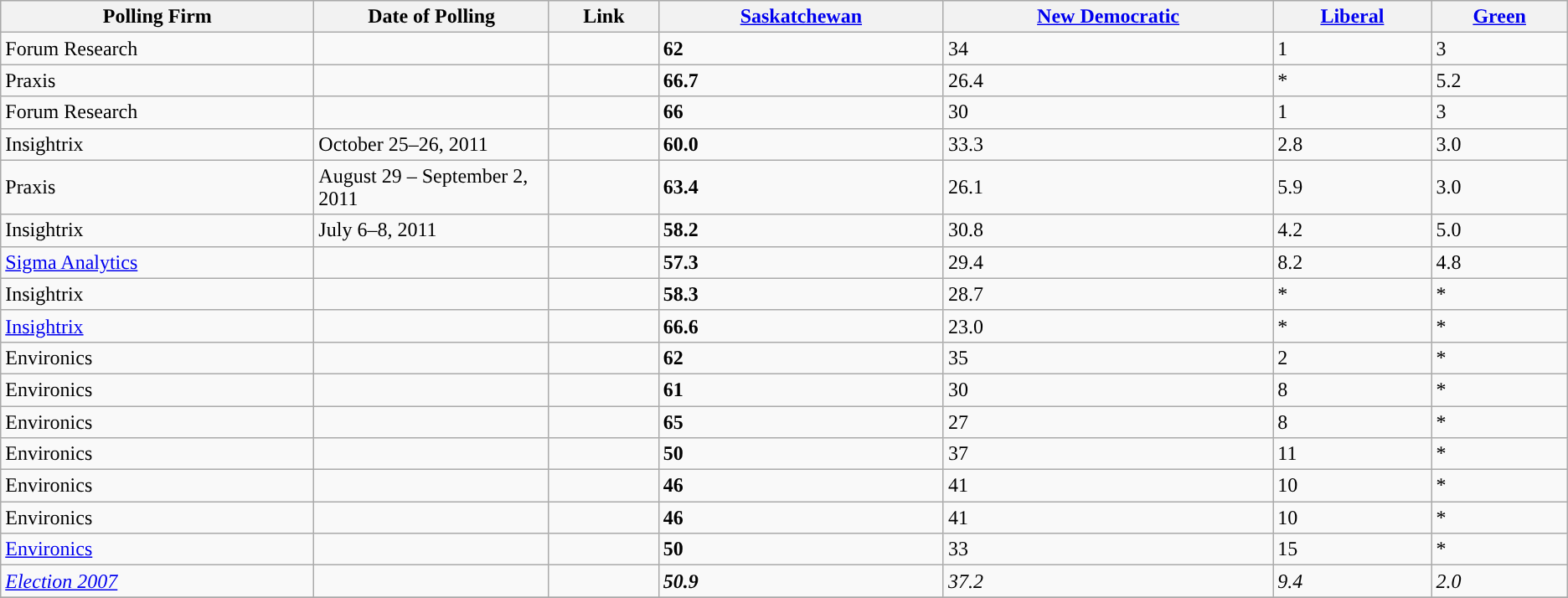<table class="wikitable sortable">
<tr style="background:#e9e9e9;">
<th width=20%>Polling Firm</th>
<th width=15%>Date of Polling</th>
<th width=7% class=unsortable>Link</th>
<th style="background-color:"><a href='#'>Saskatchewan</a></th>
<th style="background-color:"><a href='#'>New Democratic</a></th>
<th style="background-color:"><a href='#'>Liberal</a></th>
<th style="background-color:"><a href='#'>Green</a></th>
</tr>
<tr>
<td>Forum Research</td>
<td></td>
<td> </td>
<td><strong>62</strong></td>
<td>34</td>
<td>1</td>
<td>3</td>
</tr>
<tr>
<td>Praxis</td>
<td></td>
<td> </td>
<td><strong>66.7</strong></td>
<td>26.4</td>
<td>*</td>
<td>5.2</td>
</tr>
<tr>
<td>Forum Research</td>
<td></td>
<td></td>
<td><strong>66</strong></td>
<td>30</td>
<td>1</td>
<td>3</td>
</tr>
<tr>
<td>Insightrix</td>
<td>October 25–26, 2011</td>
<td></td>
<td><strong>60.0</strong></td>
<td>33.3</td>
<td>2.8</td>
<td>3.0</td>
</tr>
<tr>
<td>Praxis</td>
<td>August 29 – September 2, 2011</td>
<td></td>
<td><strong>63.4</strong></td>
<td>26.1</td>
<td>5.9</td>
<td>3.0</td>
</tr>
<tr>
<td>Insightrix</td>
<td>July 6–8, 2011</td>
<td></td>
<td><strong>58.2</strong></td>
<td>30.8</td>
<td>4.2</td>
<td>5.0</td>
</tr>
<tr>
<td><a href='#'>Sigma Analytics</a></td>
<td></td>
<td></td>
<td><strong>57.3</strong></td>
<td>29.4</td>
<td>8.2</td>
<td>4.8</td>
</tr>
<tr>
<td>Insightrix</td>
<td></td>
<td></td>
<td><strong>58.3</strong></td>
<td>28.7</td>
<td>*</td>
<td>*</td>
</tr>
<tr>
<td><a href='#'>Insightrix</a></td>
<td></td>
<td></td>
<td><strong>66.6</strong></td>
<td>23.0</td>
<td>*</td>
<td>*</td>
</tr>
<tr>
<td>Environics</td>
<td></td>
<td></td>
<td><strong>62</strong></td>
<td>35</td>
<td>2</td>
<td>*</td>
</tr>
<tr>
<td>Environics</td>
<td></td>
<td></td>
<td><strong>61</strong></td>
<td>30</td>
<td>8</td>
<td>*</td>
</tr>
<tr>
<td>Environics</td>
<td></td>
<td></td>
<td><strong>65</strong></td>
<td>27</td>
<td>8</td>
<td>*</td>
</tr>
<tr>
<td>Environics</td>
<td></td>
<td></td>
<td><strong>50</strong></td>
<td>37</td>
<td>11</td>
<td>*</td>
</tr>
<tr>
<td>Environics</td>
<td></td>
<td></td>
<td><strong>46</strong></td>
<td>41</td>
<td>10</td>
<td>*</td>
</tr>
<tr>
<td>Environics</td>
<td></td>
<td></td>
<td><strong>46</strong></td>
<td>41</td>
<td>10</td>
<td>*</td>
</tr>
<tr>
<td><a href='#'>Environics</a></td>
<td></td>
<td></td>
<td><strong>50</strong></td>
<td>33</td>
<td>15</td>
<td>*</td>
</tr>
<tr>
<td><em><a href='#'>Election 2007</a></em></td>
<td><em></em></td>
<td><em></em></td>
<td><strong><em>50.9</em></strong></td>
<td><em>37.2</em></td>
<td><em>9.4</em></td>
<td><em>2.0</em></td>
</tr>
<tr>
</tr>
</table>
